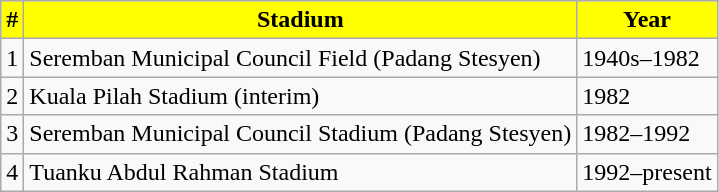<table class="wikitable sortable">
<tr>
<th style="background:Yellow; color:Black;">#</th>
<th style="background:Yellow; color:Black;">Stadium</th>
<th style="background:Yellow; color:Black;">Year</th>
</tr>
<tr>
<td align="middle">1</td>
<td>Seremban Municipal Council Field (Padang Stesyen)</td>
<td>1940s–1982</td>
</tr>
<tr>
<td align="middle">2</td>
<td>Kuala Pilah Stadium (interim)</td>
<td>1982</td>
</tr>
<tr>
<td align="middle">3</td>
<td>Seremban Municipal Council Stadium (Padang Stesyen)</td>
<td>1982–1992</td>
</tr>
<tr>
<td align="middle">4</td>
<td>Tuanku Abdul Rahman Stadium</td>
<td>1992–present</td>
</tr>
</table>
